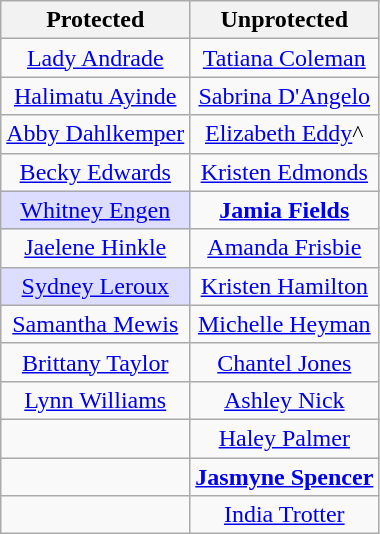<table class="wikitable" style="text-align:center">
<tr>
<th scope="col">Protected</th>
<th scope="col">Unprotected</th>
</tr>
<tr>
<td><a href='#'>Lady Andrade</a></td>
<td><a href='#'>Tatiana Coleman</a></td>
</tr>
<tr>
<td><a href='#'>Halimatu Ayinde</a></td>
<td><a href='#'>Sabrina D'Angelo</a></td>
</tr>
<tr>
<td><a href='#'>Abby Dahlkemper</a></td>
<td><a href='#'>Elizabeth Eddy</a>^</td>
</tr>
<tr>
<td><a href='#'>Becky Edwards</a></td>
<td><a href='#'>Kristen Edmonds</a></td>
</tr>
<tr>
<td style="background:#ddf;"><a href='#'>Whitney Engen</a></td>
<td><strong><a href='#'>Jamia Fields</a></strong></td>
</tr>
<tr>
<td><a href='#'>Jaelene Hinkle</a></td>
<td><a href='#'>Amanda Frisbie</a></td>
</tr>
<tr>
<td style="background:#ddf;"><a href='#'>Sydney Leroux</a></td>
<td><a href='#'>Kristen Hamilton</a></td>
</tr>
<tr>
<td><a href='#'>Samantha Mewis</a></td>
<td><a href='#'>Michelle Heyman</a></td>
</tr>
<tr>
<td><a href='#'>Brittany Taylor</a></td>
<td><a href='#'>Chantel Jones</a></td>
</tr>
<tr>
<td><a href='#'>Lynn Williams</a></td>
<td><a href='#'>Ashley Nick</a></td>
</tr>
<tr>
<td> </td>
<td><a href='#'>Haley Palmer</a></td>
</tr>
<tr>
<td> </td>
<td><strong><a href='#'>Jasmyne Spencer</a></strong></td>
</tr>
<tr>
<td> </td>
<td><a href='#'>India Trotter</a></td>
</tr>
</table>
